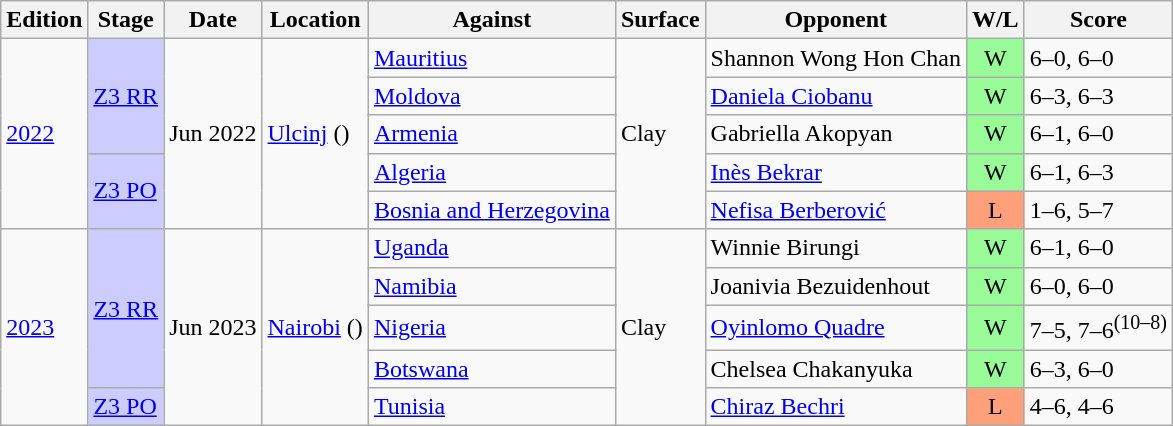<table class=wikitable>
<tr>
<th>Edition</th>
<th>Stage</th>
<th>Date</th>
<th>Location</th>
<th>Against</th>
<th>Surface</th>
<th>Opponent</th>
<th>W/L</th>
<th>Score</th>
</tr>
<tr>
<td rowspan=5><a href='#'>2022</a></td>
<td style="background:#CCCCFF;" rowspan=3><a href='#'>Z3 RR</a></td>
<td rowspan=5>Jun 2022</td>
<td rowspan=5><a href='#'>Ulcinj</a> ()</td>
<td> <a href='#'>Mauritius</a></td>
<td rowspan=5>Clay</td>
<td>Shannon Wong Hon Chan</td>
<td style="text-align:center; background:#98fb98;">W</td>
<td>6–0, 6–0</td>
</tr>
<tr>
<td> <a href='#'>Moldova</a></td>
<td><a href='#'>Daniela Ciobanu</a></td>
<td style="text-align:center; background:#98fb98;">W</td>
<td>6–3, 6–3</td>
</tr>
<tr>
<td> <a href='#'>Armenia</a></td>
<td>Gabriella Akopyan</td>
<td style="text-align:center; background:#98fb98;">W</td>
<td>6–1, 6–0</td>
</tr>
<tr>
<td style="background:#CCCCFF;" rowspan=2><a href='#'>Z3 PO</a></td>
<td> <a href='#'>Algeria</a></td>
<td><a href='#'>Inès Bekrar</a></td>
<td style="text-align:center; background:#98fb98;">W</td>
<td>6–1, 6–3</td>
</tr>
<tr>
<td> <a href='#'>Bosnia and Herzegovina</a></td>
<td><a href='#'>Nefisa Berberović</a></td>
<td style="text-align:center; background:#ffa07a;">L</td>
<td>1–6, 5–7</td>
</tr>
<tr>
<td rowspan=5><a href='#'>2023</a></td>
<td style="background:#CCCCFF;" rowspan=4><a href='#'>Z3 RR</a></td>
<td rowspan=5>Jun 2023</td>
<td rowspan=5><a href='#'>Nairobi</a> ()</td>
<td> <a href='#'>Uganda</a></td>
<td rowspan=5>Clay</td>
<td>Winnie Birungi</td>
<td style="text-align:center; background:#98fb98;">W</td>
<td>6–1, 6–0</td>
</tr>
<tr>
<td> <a href='#'>Namibia</a></td>
<td>Joanivia Bezuidenhout</td>
<td style="text-align:center; background:#98fb98;">W</td>
<td>6–0, 6–0</td>
</tr>
<tr>
<td> <a href='#'>Nigeria</a></td>
<td><a href='#'>Oyinlomo Quadre</a></td>
<td style="text-align:center; background:#98fb98;">W</td>
<td>7–5, 7–6<sup>(10–8)</sup></td>
</tr>
<tr>
<td> <a href='#'>Botswana</a></td>
<td>Chelsea Chakanyuka</td>
<td style="text-align:center; background:#98fb98;">W</td>
<td>6–3, 6–0</td>
</tr>
<tr>
<td style="background:#CCCCFF;" rowspan=2><a href='#'>Z3 PO</a></td>
<td> <a href='#'>Tunisia</a></td>
<td><a href='#'>Chiraz Bechri</a></td>
<td style="text-align:center; background:#ffa07a;">L</td>
<td>4–6, 4–6</td>
</tr>
</table>
